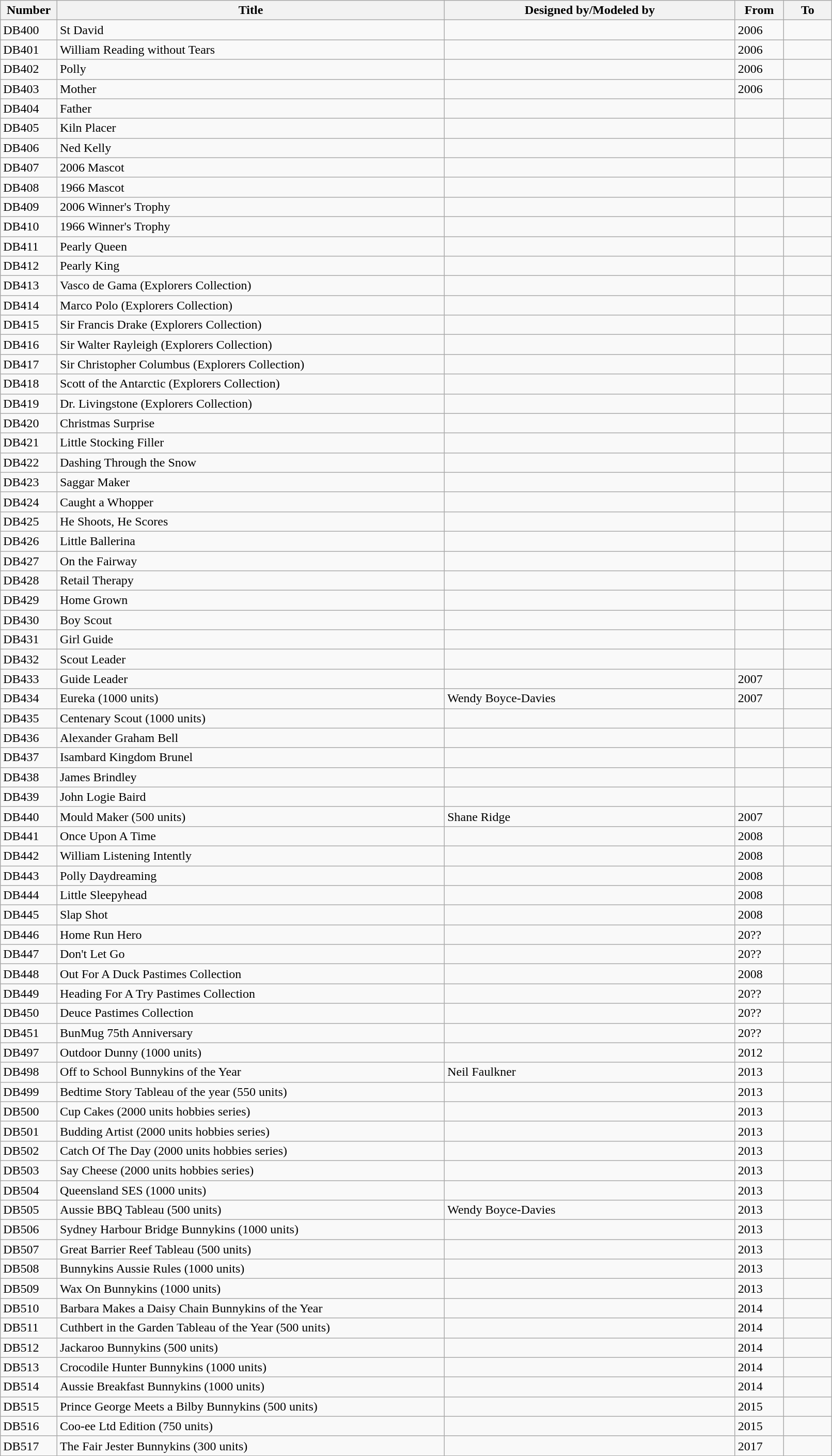<table class="wikitable" width="85%">
<tr>
<th width=5%>Number</th>
<th width=40%>Title</th>
<th width=30%>Designed by/Modeled by</th>
<th width=5%>From</th>
<th width=5%>To</th>
</tr>
<tr>
<td>DB400</td>
<td>St David</td>
<td></td>
<td>2006</td>
<td></td>
</tr>
<tr>
<td>DB401</td>
<td>William Reading without Tears</td>
<td></td>
<td>2006</td>
<td></td>
</tr>
<tr>
<td>DB402</td>
<td>Polly</td>
<td></td>
<td>2006</td>
<td></td>
</tr>
<tr>
<td>DB403</td>
<td>Mother</td>
<td></td>
<td>2006</td>
<td></td>
</tr>
<tr>
<td>DB404</td>
<td>Father</td>
<td></td>
<td></td>
<td></td>
</tr>
<tr>
<td>DB405</td>
<td>Kiln Placer</td>
<td></td>
<td></td>
<td></td>
</tr>
<tr>
<td>DB406</td>
<td>Ned Kelly</td>
<td></td>
<td></td>
<td></td>
</tr>
<tr>
<td>DB407</td>
<td>2006 Mascot</td>
<td></td>
<td></td>
<td></td>
</tr>
<tr>
<td>DB408</td>
<td>1966 Mascot</td>
<td></td>
<td></td>
<td></td>
</tr>
<tr>
<td>DB409</td>
<td>2006 Winner's Trophy</td>
<td></td>
<td></td>
<td></td>
</tr>
<tr>
<td>DB410</td>
<td>1966 Winner's Trophy</td>
<td></td>
<td></td>
<td></td>
</tr>
<tr>
<td>DB411</td>
<td>Pearly Queen</td>
<td></td>
<td></td>
<td></td>
</tr>
<tr>
<td>DB412</td>
<td>Pearly King</td>
<td></td>
<td></td>
<td></td>
</tr>
<tr>
<td>DB413</td>
<td>Vasco de Gama (Explorers Collection)</td>
<td></td>
<td></td>
<td></td>
</tr>
<tr>
<td>DB414</td>
<td>Marco  Polo (Explorers Collection)</td>
<td></td>
<td></td>
<td></td>
</tr>
<tr>
<td>DB415</td>
<td>Sir  Francis Drake  (Explorers Collection)</td>
<td></td>
<td></td>
<td></td>
</tr>
<tr>
<td>DB416</td>
<td>Sir Walter Rayleigh (Explorers Collection)</td>
<td></td>
<td></td>
<td></td>
</tr>
<tr>
<td>DB417</td>
<td>Sir Christopher Columbus (Explorers Collection)</td>
<td></td>
<td></td>
<td></td>
</tr>
<tr>
<td>DB418</td>
<td>Scott of the Antarctic (Explorers Collection)</td>
<td></td>
<td></td>
<td></td>
</tr>
<tr>
<td>DB419</td>
<td>Dr.  Livingstone (Explorers Collection)</td>
<td></td>
<td></td>
<td></td>
</tr>
<tr>
<td>DB420</td>
<td>Christmas Surprise</td>
<td></td>
<td></td>
<td></td>
</tr>
<tr>
<td>DB421</td>
<td>Little Stocking Filler</td>
<td></td>
<td></td>
<td></td>
</tr>
<tr>
<td>DB422</td>
<td>Dashing Through the Snow</td>
<td></td>
<td></td>
<td></td>
</tr>
<tr>
<td>DB423</td>
<td>Saggar Maker</td>
<td></td>
<td></td>
<td></td>
</tr>
<tr>
<td>DB424</td>
<td>Caught a Whopper</td>
<td></td>
<td></td>
<td></td>
</tr>
<tr>
<td>DB425</td>
<td>He Shoots, He Scores</td>
<td></td>
<td></td>
<td></td>
</tr>
<tr>
<td>DB426</td>
<td>Little Ballerina</td>
<td></td>
<td></td>
<td></td>
</tr>
<tr>
<td>DB427</td>
<td>On the Fairway</td>
<td></td>
<td></td>
<td></td>
</tr>
<tr>
<td>DB428</td>
<td>Retail Therapy</td>
<td></td>
<td></td>
<td></td>
</tr>
<tr>
<td>DB429</td>
<td>Home Grown</td>
<td></td>
<td></td>
<td></td>
</tr>
<tr>
<td>DB430</td>
<td>Boy Scout</td>
<td></td>
<td></td>
<td></td>
</tr>
<tr>
<td>DB431</td>
<td>Girl Guide</td>
<td></td>
<td></td>
<td></td>
</tr>
<tr>
<td>DB432</td>
<td>Scout Leader</td>
<td></td>
<td></td>
<td></td>
</tr>
<tr>
<td>DB433</td>
<td>Guide Leader</td>
<td></td>
<td>2007</td>
<td></td>
</tr>
<tr>
<td>DB434</td>
<td>Eureka (1000 units)</td>
<td>Wendy Boyce-Davies</td>
<td>2007</td>
<td></td>
</tr>
<tr>
<td>DB435</td>
<td>Centenary Scout (1000 units)</td>
<td></td>
<td></td>
<td></td>
</tr>
<tr>
<td>DB436</td>
<td>Alexander Graham Bell</td>
<td></td>
<td></td>
<td></td>
</tr>
<tr>
<td>DB437</td>
<td>Isambard Kingdom Brunel</td>
<td></td>
<td></td>
<td></td>
</tr>
<tr>
<td>DB438</td>
<td>James Brindley</td>
<td></td>
<td></td>
<td></td>
</tr>
<tr>
<td>DB439</td>
<td>John Logie Baird</td>
<td></td>
<td></td>
<td></td>
</tr>
<tr>
<td>DB440</td>
<td>Mould Maker (500 units)</td>
<td>Shane Ridge</td>
<td>2007</td>
<td></td>
</tr>
<tr>
<td>DB441</td>
<td>Once Upon A Time</td>
<td></td>
<td>2008</td>
<td></td>
</tr>
<tr>
<td>DB442</td>
<td>William Listening Intently</td>
<td></td>
<td>2008</td>
<td></td>
</tr>
<tr>
<td>DB443</td>
<td>Polly Daydreaming</td>
<td></td>
<td>2008</td>
<td></td>
</tr>
<tr>
<td>DB444</td>
<td>Little Sleepyhead</td>
<td></td>
<td>2008</td>
<td></td>
</tr>
<tr>
<td>DB445</td>
<td>Slap Shot</td>
<td></td>
<td>2008</td>
<td></td>
</tr>
<tr>
<td>DB446</td>
<td>Home Run Hero</td>
<td></td>
<td>20??</td>
<td></td>
</tr>
<tr>
<td>DB447</td>
<td>Don't Let Go</td>
<td></td>
<td>20??</td>
<td></td>
</tr>
<tr>
<td>DB448</td>
<td>Out For A Duck Pastimes Collection</td>
<td></td>
<td>2008</td>
<td></td>
</tr>
<tr>
<td>DB449</td>
<td>Heading For A Try Pastimes Collection</td>
<td></td>
<td>20??</td>
<td></td>
</tr>
<tr>
<td>DB450</td>
<td>Deuce Pastimes Collection</td>
<td></td>
<td>20??</td>
<td></td>
</tr>
<tr>
<td>DB451</td>
<td>BunMug 75th Anniversary</td>
<td></td>
<td>20??</td>
<td></td>
</tr>
<tr>
<td>DB497</td>
<td>Outdoor Dunny (1000 units)</td>
<td></td>
<td>2012</td>
<td></td>
</tr>
<tr>
<td>DB498</td>
<td>Off to School Bunnykins of the Year</td>
<td>Neil Faulkner</td>
<td>2013</td>
<td></td>
</tr>
<tr>
<td>DB499</td>
<td>Bedtime Story Tableau of the year (550 units)</td>
<td></td>
<td>2013</td>
<td></td>
</tr>
<tr>
<td>DB500</td>
<td>Cup Cakes (2000 units hobbies series)</td>
<td></td>
<td>2013</td>
<td></td>
</tr>
<tr>
<td>DB501</td>
<td>Budding Artist (2000 units hobbies series)</td>
<td></td>
<td>2013</td>
<td></td>
</tr>
<tr>
<td>DB502</td>
<td>Catch Of The Day (2000 units hobbies series)</td>
<td></td>
<td>2013</td>
<td></td>
</tr>
<tr>
<td>DB503</td>
<td>Say Cheese (2000 units hobbies series)</td>
<td></td>
<td>2013</td>
<td></td>
</tr>
<tr>
<td>DB504</td>
<td>Queensland SES (1000 units)</td>
<td></td>
<td>2013</td>
<td></td>
</tr>
<tr>
<td>DB505</td>
<td>Aussie BBQ Tableau (500 units)</td>
<td>Wendy Boyce-Davies</td>
<td>2013</td>
<td></td>
</tr>
<tr>
<td>DB506</td>
<td>Sydney Harbour Bridge Bunnykins (1000 units)</td>
<td></td>
<td>2013</td>
<td></td>
</tr>
<tr>
<td>DB507</td>
<td>Great Barrier Reef Tableau (500 units)</td>
<td></td>
<td>2013</td>
<td></td>
</tr>
<tr>
<td>DB508</td>
<td>Bunnykins Aussie Rules (1000 units)</td>
<td></td>
<td>2013</td>
<td></td>
</tr>
<tr>
<td>DB509</td>
<td>Wax On Bunnykins (1000 units)</td>
<td></td>
<td>2013</td>
<td></td>
</tr>
<tr>
<td>DB510</td>
<td>Barbara Makes a Daisy Chain Bunnykins of the Year</td>
<td></td>
<td>2014</td>
<td></td>
</tr>
<tr>
<td>DB511</td>
<td>Cuthbert in the Garden Tableau of the Year (500 units)</td>
<td></td>
<td>2014</td>
<td></td>
</tr>
<tr>
<td>DB512</td>
<td>Jackaroo Bunnykins (500 units)</td>
<td></td>
<td>2014</td>
<td></td>
</tr>
<tr>
<td>DB513</td>
<td>Crocodile Hunter Bunnykins (1000 units)</td>
<td></td>
<td>2014</td>
<td></td>
</tr>
<tr>
<td>DB514</td>
<td>Aussie Breakfast Bunnykins (1000 units)</td>
<td></td>
<td>2014</td>
<td></td>
</tr>
<tr>
<td>DB515</td>
<td>Prince George Meets a Bilby Bunnykins (500 units)</td>
<td></td>
<td>2015</td>
<td></td>
</tr>
<tr>
<td>DB516</td>
<td>Coo-ee Ltd Edition (750 units)</td>
<td></td>
<td>2015</td>
<td></td>
</tr>
<tr>
<td>DB517</td>
<td>The Fair Jester Bunnykins (300 units)</td>
<td></td>
<td>2017</td>
<td></td>
</tr>
</table>
